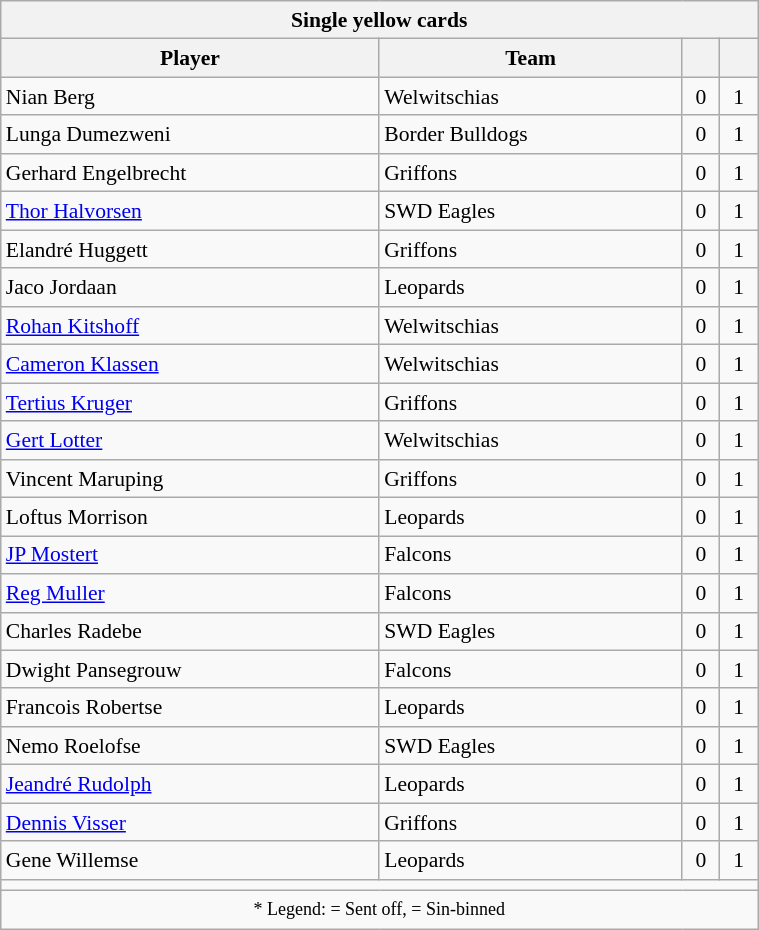<table class="wikitable collapsible collapsed sortable" style="text-align:center; line-height:130%; font-size:90%; width:40%;">
<tr>
<th colspan=4>Single yellow cards</th>
</tr>
<tr>
<th style="width:50%;">Player</th>
<th style="width:40%;">Team</th>
<th style="width:5%;"></th>
<th style="width:5%;"><br></th>
</tr>
<tr>
<td style="text-align:left;">Nian Berg</td>
<td style="text-align:left;">Welwitschias</td>
<td>0</td>
<td>1</td>
</tr>
<tr>
<td style="text-align:left;">Lunga Dumezweni</td>
<td style="text-align:left;">Border Bulldogs</td>
<td>0</td>
<td>1</td>
</tr>
<tr>
<td style="text-align:left;">Gerhard Engelbrecht</td>
<td style="text-align:left;">Griffons</td>
<td>0</td>
<td>1</td>
</tr>
<tr>
<td style="text-align:left;"><a href='#'>Thor Halvorsen</a></td>
<td style="text-align:left;">SWD Eagles</td>
<td>0</td>
<td>1</td>
</tr>
<tr>
<td style="text-align:left;">Elandré Huggett</td>
<td style="text-align:left;">Griffons</td>
<td>0</td>
<td>1</td>
</tr>
<tr>
<td style="text-align:left;">Jaco Jordaan</td>
<td style="text-align:left;">Leopards</td>
<td>0</td>
<td>1</td>
</tr>
<tr>
<td style="text-align:left;"><a href='#'>Rohan Kitshoff</a></td>
<td style="text-align:left;">Welwitschias</td>
<td>0</td>
<td>1</td>
</tr>
<tr>
<td style="text-align:left;"><a href='#'>Cameron Klassen</a></td>
<td style="text-align:left;">Welwitschias</td>
<td>0</td>
<td>1</td>
</tr>
<tr>
<td style="text-align:left;"><a href='#'>Tertius Kruger</a></td>
<td style="text-align:left;">Griffons</td>
<td>0</td>
<td>1</td>
</tr>
<tr>
<td style="text-align:left;"><a href='#'>Gert Lotter</a></td>
<td style="text-align:left;">Welwitschias</td>
<td>0</td>
<td>1</td>
</tr>
<tr>
<td style="text-align:left;">Vincent Maruping</td>
<td style="text-align:left;">Griffons</td>
<td>0</td>
<td>1</td>
</tr>
<tr>
<td style="text-align:left;">Loftus Morrison</td>
<td style="text-align:left;">Leopards</td>
<td>0</td>
<td>1</td>
</tr>
<tr>
<td style="text-align:left;"><a href='#'>JP Mostert</a></td>
<td style="text-align:left;">Falcons</td>
<td>0</td>
<td>1</td>
</tr>
<tr>
<td style="text-align:left;"><a href='#'>Reg Muller</a></td>
<td style="text-align:left;">Falcons</td>
<td>0</td>
<td>1</td>
</tr>
<tr>
<td style="text-align:left;">Charles Radebe</td>
<td style="text-align:left;">SWD Eagles</td>
<td>0</td>
<td>1</td>
</tr>
<tr>
<td style="text-align:left;">Dwight Pansegrouw</td>
<td style="text-align:left;">Falcons</td>
<td>0</td>
<td>1</td>
</tr>
<tr>
<td style="text-align:left;">Francois Robertse</td>
<td style="text-align:left;">Leopards</td>
<td>0</td>
<td>1</td>
</tr>
<tr>
<td style="text-align:left;">Nemo Roelofse</td>
<td style="text-align:left;">SWD Eagles</td>
<td>0</td>
<td>1</td>
</tr>
<tr>
<td style="text-align:left;"><a href='#'>Jeandré Rudolph</a></td>
<td style="text-align:left;">Leopards</td>
<td>0</td>
<td>1</td>
</tr>
<tr>
<td style="text-align:left;"><a href='#'>Dennis Visser</a></td>
<td style="text-align:left;">Griffons</td>
<td>0</td>
<td>1</td>
</tr>
<tr>
<td style="text-align:left;">Gene Willemse</td>
<td style="text-align:left;">Leopards</td>
<td>0</td>
<td>1</td>
</tr>
<tr>
<td colspan="100%"></td>
</tr>
<tr>
<td colspan="100%"><small>* Legend:  = Sent off,  = Sin-binned</small></td>
</tr>
</table>
